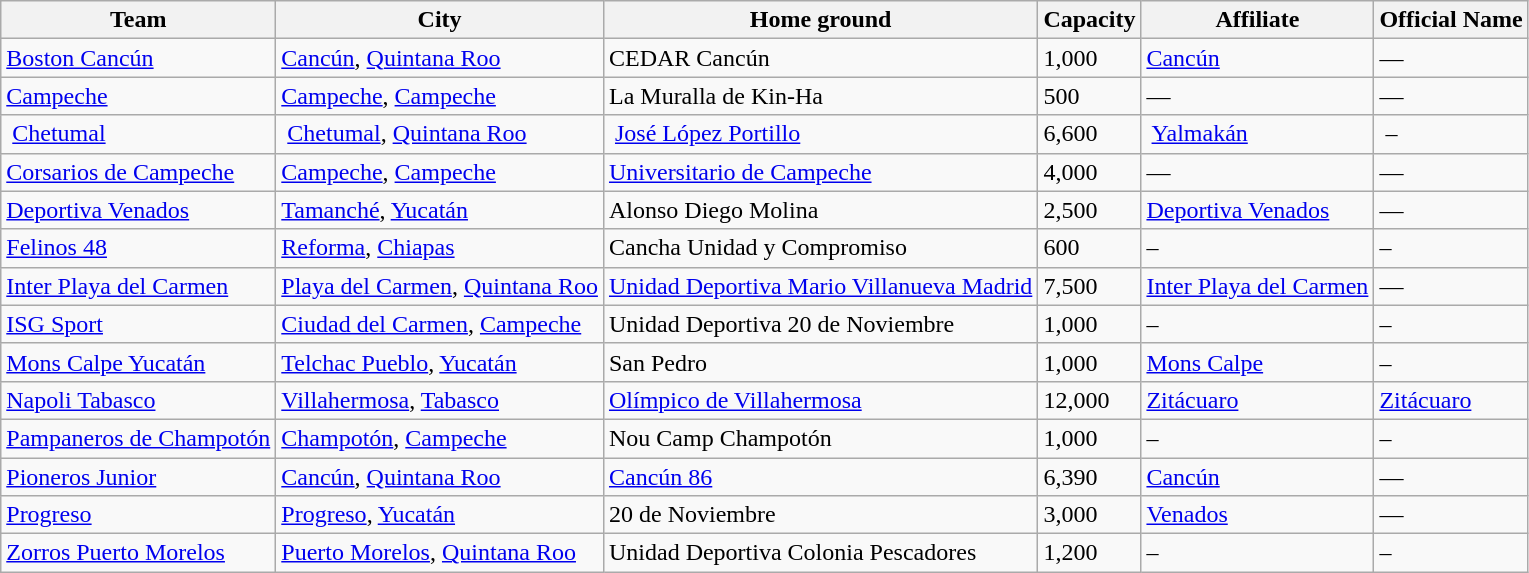<table class="wikitable sortable">
<tr>
<th>Team</th>
<th>City</th>
<th>Home ground</th>
<th>Capacity</th>
<th>Affiliate</th>
<th>Official Name</th>
</tr>
<tr>
<td><a href='#'>Boston Cancún</a></td>
<td><a href='#'>Cancún</a>, <a href='#'>Quintana Roo</a></td>
<td>CEDAR Cancún</td>
<td>1,000</td>
<td><a href='#'>Cancún</a></td>
<td>—</td>
</tr>
<tr>
<td><a href='#'>Campeche</a></td>
<td><a href='#'>Campeche</a>, <a href='#'>Campeche</a></td>
<td>La Muralla de Kin-Ha</td>
<td>500</td>
<td>—</td>
<td>—</td>
</tr>
<tr>
<td> <a href='#'>Chetumal</a> </td>
<td> <a href='#'>Chetumal</a>, <a href='#'>Quintana Roo</a> </td>
<td> <a href='#'>José López Portillo</a> </td>
<td>6,600</td>
<td> <a href='#'>Yalmakán</a> </td>
<td> –</td>
</tr>
<tr>
<td><a href='#'>Corsarios de Campeche</a></td>
<td><a href='#'>Campeche</a>, <a href='#'>Campeche</a></td>
<td><a href='#'>Universitario de Campeche</a></td>
<td>4,000</td>
<td>—</td>
<td>—</td>
</tr>
<tr>
<td><a href='#'>Deportiva Venados</a></td>
<td><a href='#'>Tamanché</a>, <a href='#'>Yucatán</a></td>
<td>Alonso Diego Molina</td>
<td>2,500</td>
<td><a href='#'>Deportiva Venados</a></td>
<td>—</td>
</tr>
<tr>
<td><a href='#'>Felinos 48</a></td>
<td><a href='#'>Reforma</a>, <a href='#'>Chiapas</a></td>
<td>Cancha Unidad y Compromiso</td>
<td>600</td>
<td>– </td>
<td>–</td>
</tr>
<tr>
<td><a href='#'>Inter Playa del Carmen</a></td>
<td><a href='#'>Playa del Carmen</a>, <a href='#'>Quintana Roo</a></td>
<td><a href='#'>Unidad Deportiva Mario Villanueva Madrid</a></td>
<td>7,500</td>
<td><a href='#'>Inter Playa del Carmen</a></td>
<td>—</td>
</tr>
<tr>
<td><a href='#'>ISG Sport</a></td>
<td><a href='#'>Ciudad del Carmen</a>, <a href='#'>Campeche</a></td>
<td>Unidad Deportiva 20 de Noviembre</td>
<td>1,000</td>
<td>– </td>
<td>–</td>
</tr>
<tr>
<td><a href='#'>Mons Calpe Yucatán</a></td>
<td><a href='#'>Telchac Pueblo</a>, <a href='#'>Yucatán</a></td>
<td>San Pedro</td>
<td>1,000</td>
<td><a href='#'>Mons Calpe</a></td>
<td>–</td>
</tr>
<tr>
<td><a href='#'>Napoli Tabasco</a></td>
<td><a href='#'>Villahermosa</a>, <a href='#'>Tabasco</a></td>
<td><a href='#'>Olímpico de Villahermosa</a></td>
<td>12,000</td>
<td><a href='#'>Zitácuaro</a></td>
<td><a href='#'>Zitácuaro</a></td>
</tr>
<tr>
<td><a href='#'>Pampaneros de Champotón</a></td>
<td><a href='#'>Champotón</a>, <a href='#'>Campeche</a></td>
<td>Nou Camp Champotón</td>
<td>1,000</td>
<td>– </td>
<td>–</td>
</tr>
<tr>
<td><a href='#'>Pioneros Junior</a></td>
<td><a href='#'>Cancún</a>, <a href='#'>Quintana Roo</a></td>
<td><a href='#'>Cancún 86</a></td>
<td>6,390</td>
<td><a href='#'>Cancún</a></td>
<td>—</td>
</tr>
<tr>
<td><a href='#'>Progreso</a></td>
<td><a href='#'>Progreso</a>, <a href='#'>Yucatán</a></td>
<td>20 de Noviembre</td>
<td>3,000</td>
<td><a href='#'>Venados</a></td>
<td>—</td>
</tr>
<tr>
<td><a href='#'>Zorros Puerto Morelos</a></td>
<td><a href='#'>Puerto Morelos</a>, <a href='#'>Quintana Roo</a></td>
<td>Unidad Deportiva Colonia Pescadores</td>
<td>1,200</td>
<td>– </td>
<td>–</td>
</tr>
</table>
